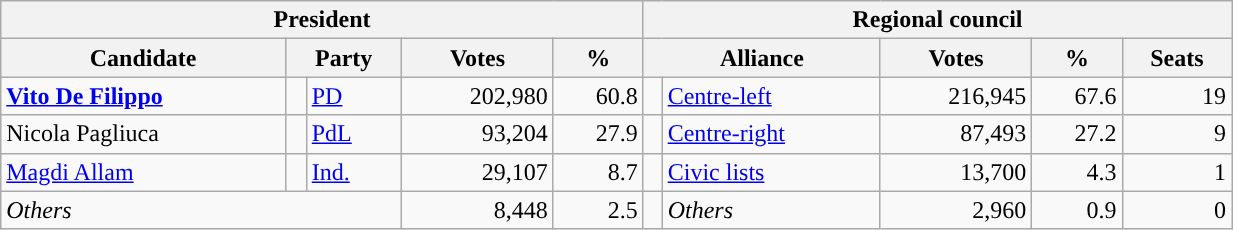<table class="wikitable" style="text-align:right; style="width=65%">
<tr>
<th colspan="5">President</th>
<th colspan="7">Regional council</th>
</tr>
<tr>
<th>Candidate</th>
<th colspan="2">Party</th>
<th>Votes</th>
<th>%</th>
<th colspan="2">Alliance</th>
<th>Votes</th>
<th>%</th>
<th>Seats</th>
</tr>
<tr>
<td style="text-align:left"><strong><a href='#'>Vito De Filippo</a></strong></td>
<td></td>
<td style="text-align:left"><a href='#'>PD</a></td>
<td>202,980</td>
<td>60.8</td>
<td></td>
<td style="text-align:left"><a href='#'>Centre-left</a></td>
<td>216,945</td>
<td>67.6</td>
<td>19</td>
</tr>
<tr>
<td style="text-align:left">Nicola Pagliuca</td>
<td></td>
<td style="text-align:left"><a href='#'>PdL</a></td>
<td>93,204</td>
<td>27.9</td>
<td></td>
<td style="text-align:left"><a href='#'>Centre-right</a></td>
<td>87,493</td>
<td>27.2</td>
<td>9</td>
</tr>
<tr>
<td style="text-align:left"><a href='#'>Magdi Allam</a></td>
<td></td>
<td style="text-align:left"><a href='#'>Ind.</a></td>
<td>29,107</td>
<td>8.7</td>
<td></td>
<td style="text-align:left"><a href='#'>Civic lists</a></td>
<td>13,700</td>
<td>4.3</td>
<td>1</td>
</tr>
<tr>
<td colspan="3" style="text-align:left"><em>Others</em></td>
<td>8,448</td>
<td>2.5</td>
<td></td>
<td style="text-align:left"><em>Others</em></td>
<td>2,960</td>
<td>0.9</td>
<td>0</td>
</tr>
</table>
